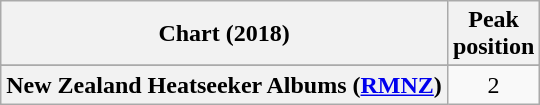<table class="wikitable plainrowheaders" style="text-align:center">
<tr>
<th scope="col">Chart (2018)</th>
<th scope="col">Peak<br>position</th>
</tr>
<tr>
</tr>
<tr>
<th scope="row">New Zealand Heatseeker Albums (<a href='#'>RMNZ</a>)</th>
<td>2</td>
</tr>
</table>
